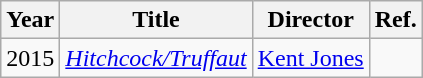<table class="wikitable">
<tr>
<th>Year</th>
<th>Title</th>
<th>Director</th>
<th>Ref.</th>
</tr>
<tr>
<td>2015</td>
<td><em><a href='#'>Hitchcock/Truffaut</a></em></td>
<td><a href='#'>Kent Jones</a></td>
<td></td>
</tr>
</table>
